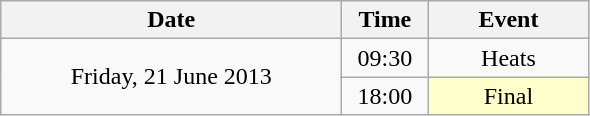<table class = "wikitable" style="text-align:center;">
<tr>
<th width=220>Date</th>
<th width=50>Time</th>
<th width=100>Event</th>
</tr>
<tr>
<td rowspan=2>Friday, 21 June 2013</td>
<td>09:30</td>
<td>Heats</td>
</tr>
<tr>
<td>18:00</td>
<td bgcolor=ffffcc>Final</td>
</tr>
</table>
